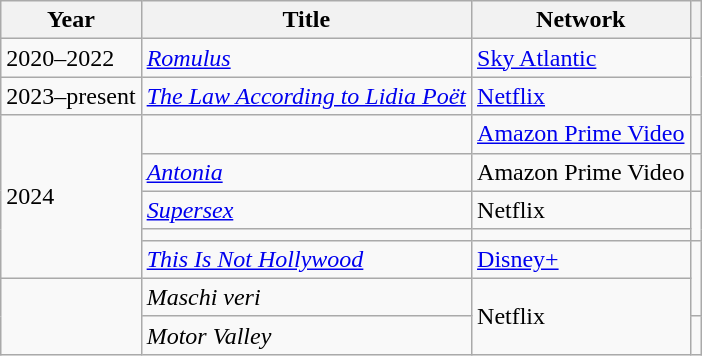<table class="wikitable plainrowheaders sortable">
<tr style="text-align:center;">
<th>Year</th>
<th>Title</th>
<th>Network</th>
<th class="unsortable"></th>
</tr>
<tr>
<td>2020–2022</td>
<td><em><a href='#'>Romulus</a></em></td>
<td><a href='#'>Sky Atlantic</a></td>
<td rowspan="2"></td>
</tr>
<tr>
<td>2023–present</td>
<td><em><a href='#'>The Law According to Lidia Poët</a></em></td>
<td><a href='#'>Netflix</a></td>
</tr>
<tr>
<td rowspan="5">2024</td>
<td><em></em></td>
<td><a href='#'>Amazon Prime Video</a></td>
<td></td>
</tr>
<tr>
<td><em><a href='#'>Antonia</a></em></td>
<td>Amazon Prime Video</td>
<td></td>
</tr>
<tr>
<td><em><a href='#'>Supersex</a></em></td>
<td>Netflix</td>
<td rowspan="2"></td>
</tr>
<tr>
<td><em></em></td>
<td></td>
</tr>
<tr>
<td><em><a href='#'>This Is Not Hollywood</a></em></td>
<td><a href='#'>Disney+</a></td>
<td rowspan="2"></td>
</tr>
<tr>
<td rowspan="2"></td>
<td><em>Maschi veri</em></td>
<td rowspan="2">Netflix</td>
</tr>
<tr>
<td><em>Motor Valley</em></td>
<td></td>
</tr>
</table>
